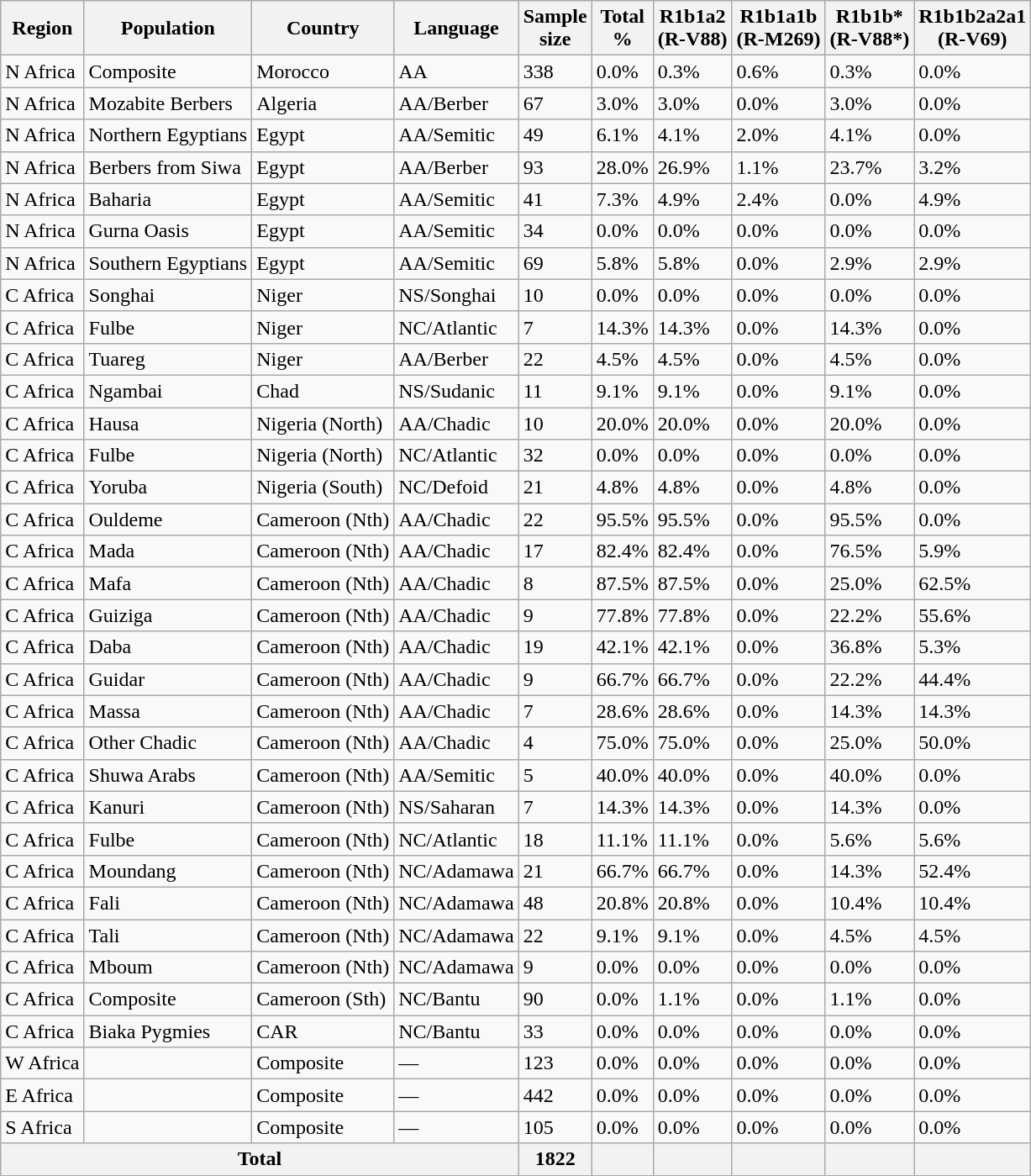<table class="wikitable sortable">
<tr>
<th>Region</th>
<th>Population</th>
<th>Country</th>
<th>Language</th>
<th>Sample<br>size</th>
<th>Total<br>%</th>
<th>R1b1a2<br>(R-V88)</th>
<th>R1b1a1b<br>(R-M269)</th>
<th>R1b1b*<br>(R-V88*)</th>
<th>R1b1b2a2a1<br>(R-V69)</th>
</tr>
<tr>
<td>N Africa</td>
<td>Composite</td>
<td>Morocco</td>
<td>AA</td>
<td>338</td>
<td>0.0%</td>
<td>0.3%</td>
<td>0.6%</td>
<td>0.3%</td>
<td>0.0%</td>
</tr>
<tr>
<td>N Africa</td>
<td>Mozabite Berbers</td>
<td>Algeria</td>
<td>AA/Berber</td>
<td>67</td>
<td>3.0%</td>
<td>3.0%</td>
<td>0.0%</td>
<td>3.0%</td>
<td>0.0%</td>
</tr>
<tr>
<td>N Africa</td>
<td>Northern Egyptians</td>
<td>Egypt</td>
<td>AA/Semitic</td>
<td>49</td>
<td>6.1%</td>
<td>4.1%</td>
<td>2.0%</td>
<td>4.1%</td>
<td>0.0%</td>
</tr>
<tr>
<td>N Africa</td>
<td>Berbers from Siwa</td>
<td>Egypt</td>
<td>AA/Berber</td>
<td>93</td>
<td>28.0%</td>
<td>26.9%</td>
<td>1.1%</td>
<td>23.7%</td>
<td>3.2%</td>
</tr>
<tr>
<td>N Africa</td>
<td>Baharia</td>
<td>Egypt</td>
<td>AA/Semitic</td>
<td>41</td>
<td>7.3%</td>
<td>4.9%</td>
<td>2.4%</td>
<td>0.0%</td>
<td>4.9%</td>
</tr>
<tr>
<td>N Africa</td>
<td>Gurna Oasis</td>
<td>Egypt</td>
<td>AA/Semitic</td>
<td>34</td>
<td>0.0%</td>
<td>0.0%</td>
<td>0.0%</td>
<td>0.0%</td>
<td>0.0%</td>
</tr>
<tr>
<td>N Africa</td>
<td>Southern Egyptians</td>
<td>Egypt</td>
<td>AA/Semitic</td>
<td>69</td>
<td>5.8%</td>
<td>5.8%</td>
<td>0.0%</td>
<td>2.9%</td>
<td>2.9%</td>
</tr>
<tr>
<td>C Africa</td>
<td>Songhai</td>
<td>Niger</td>
<td>NS/Songhai</td>
<td>10</td>
<td>0.0%</td>
<td>0.0%</td>
<td>0.0%</td>
<td>0.0%</td>
<td>0.0%</td>
</tr>
<tr>
<td>C Africa</td>
<td>Fulbe</td>
<td>Niger</td>
<td>NC/Atlantic</td>
<td>7</td>
<td>14.3%</td>
<td>14.3%</td>
<td>0.0%</td>
<td>14.3%</td>
<td>0.0%</td>
</tr>
<tr>
<td>C Africa</td>
<td>Tuareg</td>
<td>Niger</td>
<td>AA/Berber</td>
<td>22</td>
<td>4.5%</td>
<td>4.5%</td>
<td>0.0%</td>
<td>4.5%</td>
<td>0.0%</td>
</tr>
<tr>
<td>C Africa</td>
<td>Ngambai</td>
<td>Chad</td>
<td>NS/Sudanic</td>
<td>11</td>
<td>9.1%</td>
<td>9.1%</td>
<td>0.0%</td>
<td>9.1%</td>
<td>0.0%</td>
</tr>
<tr>
<td>C Africa</td>
<td>Hausa</td>
<td>Nigeria (North)</td>
<td>AA/Chadic</td>
<td>10</td>
<td>20.0%</td>
<td>20.0%</td>
<td>0.0%</td>
<td>20.0%</td>
<td>0.0%</td>
</tr>
<tr>
<td>C Africa</td>
<td>Fulbe</td>
<td>Nigeria (North)</td>
<td>NC/Atlantic</td>
<td>32</td>
<td>0.0%</td>
<td>0.0%</td>
<td>0.0%</td>
<td>0.0%</td>
<td>0.0%</td>
</tr>
<tr>
<td>C Africa</td>
<td>Yoruba</td>
<td>Nigeria (South)</td>
<td>NC/Defoid</td>
<td>21</td>
<td>4.8%</td>
<td>4.8%</td>
<td>0.0%</td>
<td>4.8%</td>
<td>0.0%</td>
</tr>
<tr>
<td>C Africa</td>
<td>Ouldeme</td>
<td>Cameroon (Nth)</td>
<td>AA/Chadic</td>
<td>22</td>
<td>95.5%</td>
<td>95.5%</td>
<td>0.0%</td>
<td>95.5%</td>
<td>0.0%</td>
</tr>
<tr>
<td>C Africa</td>
<td>Mada</td>
<td>Cameroon (Nth)</td>
<td>AA/Chadic</td>
<td>17</td>
<td>82.4%</td>
<td>82.4%</td>
<td>0.0%</td>
<td>76.5%</td>
<td>5.9%</td>
</tr>
<tr>
<td>C Africa</td>
<td>Mafa</td>
<td>Cameroon (Nth)</td>
<td>AA/Chadic</td>
<td>8</td>
<td>87.5%</td>
<td>87.5%</td>
<td>0.0%</td>
<td>25.0%</td>
<td>62.5%</td>
</tr>
<tr>
<td>C Africa</td>
<td>Guiziga</td>
<td>Cameroon (Nth)</td>
<td>AA/Chadic</td>
<td>9</td>
<td>77.8%</td>
<td>77.8%</td>
<td>0.0%</td>
<td>22.2%</td>
<td>55.6%</td>
</tr>
<tr>
<td>C Africa</td>
<td>Daba</td>
<td>Cameroon (Nth)</td>
<td>AA/Chadic</td>
<td>19</td>
<td>42.1%</td>
<td>42.1%</td>
<td>0.0%</td>
<td>36.8%</td>
<td>5.3%</td>
</tr>
<tr>
<td>C Africa</td>
<td>Guidar</td>
<td>Cameroon (Nth)</td>
<td>AA/Chadic</td>
<td>9</td>
<td>66.7%</td>
<td>66.7%</td>
<td>0.0%</td>
<td>22.2%</td>
<td>44.4%</td>
</tr>
<tr>
<td>C Africa</td>
<td>Massa</td>
<td>Cameroon (Nth)</td>
<td>AA/Chadic</td>
<td>7</td>
<td>28.6%</td>
<td>28.6%</td>
<td>0.0%</td>
<td>14.3%</td>
<td>14.3%</td>
</tr>
<tr>
<td>C Africa</td>
<td>Other Chadic</td>
<td>Cameroon (Nth)</td>
<td>AA/Chadic</td>
<td>4</td>
<td>75.0%</td>
<td>75.0%</td>
<td>0.0%</td>
<td>25.0%</td>
<td>50.0%</td>
</tr>
<tr>
<td>C Africa</td>
<td>Shuwa Arabs</td>
<td>Cameroon (Nth)</td>
<td>AA/Semitic</td>
<td>5</td>
<td>40.0%</td>
<td>40.0%</td>
<td>0.0%</td>
<td>40.0%</td>
<td>0.0%</td>
</tr>
<tr>
<td>C Africa</td>
<td>Kanuri</td>
<td>Cameroon (Nth)</td>
<td>NS/Saharan</td>
<td>7</td>
<td>14.3%</td>
<td>14.3%</td>
<td>0.0%</td>
<td>14.3%</td>
<td>0.0%</td>
</tr>
<tr>
<td>C Africa</td>
<td>Fulbe</td>
<td>Cameroon (Nth)</td>
<td>NC/Atlantic</td>
<td>18</td>
<td>11.1%</td>
<td>11.1%</td>
<td>0.0%</td>
<td>5.6%</td>
<td>5.6%</td>
</tr>
<tr>
<td>C Africa</td>
<td>Moundang</td>
<td>Cameroon (Nth)</td>
<td>NC/Adamawa</td>
<td>21</td>
<td>66.7%</td>
<td>66.7%</td>
<td>0.0%</td>
<td>14.3%</td>
<td>52.4%</td>
</tr>
<tr>
<td>C Africa</td>
<td>Fali</td>
<td>Cameroon (Nth)</td>
<td>NC/Adamawa</td>
<td>48</td>
<td>20.8%</td>
<td>20.8%</td>
<td>0.0%</td>
<td>10.4%</td>
<td>10.4%</td>
</tr>
<tr>
<td>C Africa</td>
<td>Tali</td>
<td>Cameroon (Nth)</td>
<td>NC/Adamawa</td>
<td>22</td>
<td>9.1%</td>
<td>9.1%</td>
<td>0.0%</td>
<td>4.5%</td>
<td>4.5%</td>
</tr>
<tr>
<td>C Africa</td>
<td>Mboum</td>
<td>Cameroon (Nth)</td>
<td>NC/Adamawa</td>
<td>9</td>
<td>0.0%</td>
<td>0.0%</td>
<td>0.0%</td>
<td>0.0%</td>
<td>0.0%</td>
</tr>
<tr>
<td>C Africa</td>
<td>Composite</td>
<td>Cameroon (Sth)</td>
<td>NC/Bantu</td>
<td>90</td>
<td>0.0%</td>
<td>1.1%</td>
<td>0.0%</td>
<td>1.1%</td>
<td>0.0%</td>
</tr>
<tr>
<td>C Africa</td>
<td>Biaka Pygmies</td>
<td>CAR</td>
<td>NC/Bantu</td>
<td>33</td>
<td>0.0%</td>
<td>0.0%</td>
<td>0.0%</td>
<td>0.0%</td>
<td>0.0%</td>
</tr>
<tr>
<td>W Africa</td>
<td></td>
<td>Composite</td>
<td>—</td>
<td>123</td>
<td>0.0%</td>
<td>0.0%</td>
<td>0.0%</td>
<td>0.0%</td>
<td>0.0%</td>
</tr>
<tr>
<td>E Africa</td>
<td></td>
<td>Composite</td>
<td>—</td>
<td>442</td>
<td>0.0%</td>
<td>0.0%</td>
<td>0.0%</td>
<td>0.0%</td>
<td>0.0%</td>
</tr>
<tr>
<td>S Africa</td>
<td></td>
<td>Composite</td>
<td>—</td>
<td>105</td>
<td>0.0%</td>
<td>0.0%</td>
<td>0.0%</td>
<td>0.0%</td>
<td>0.0%</td>
</tr>
<tr>
<th colspan=4>Total</th>
<th>1822</th>
<th></th>
<th></th>
<th></th>
<th></th>
<th></th>
</tr>
</table>
